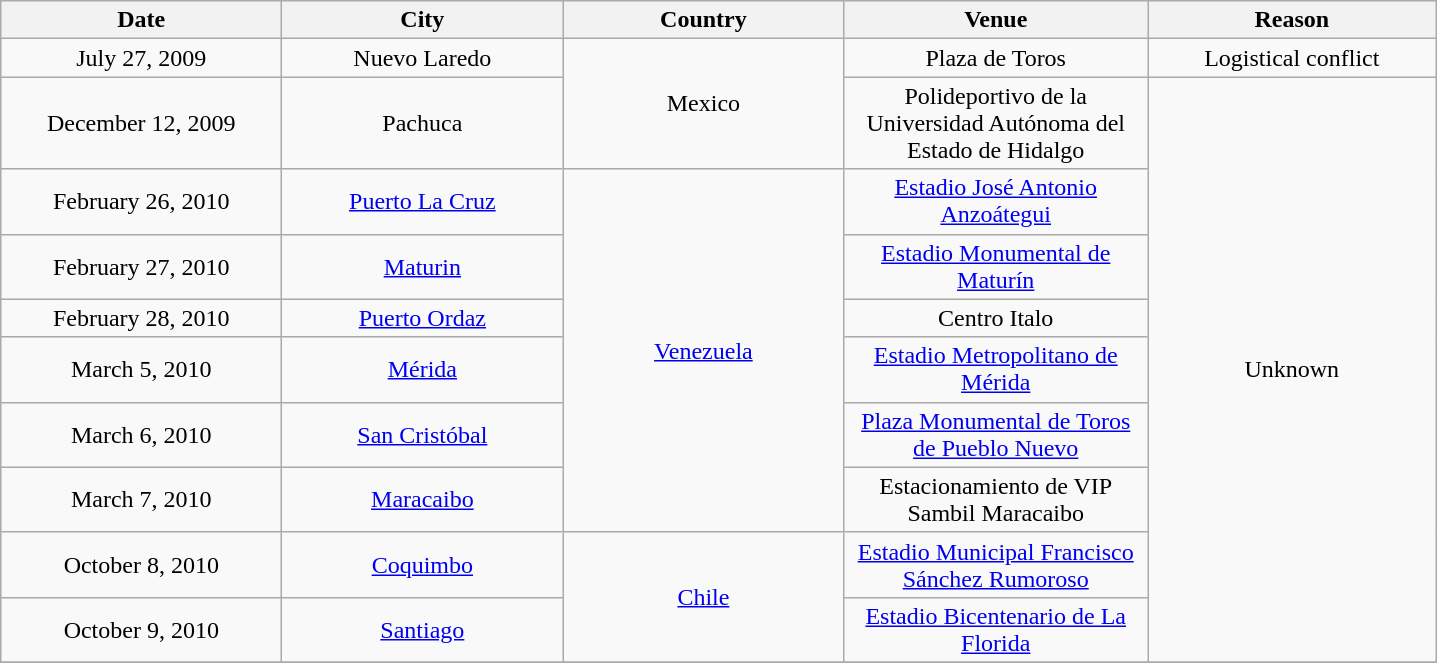<table class="wikitable plainrowheaders" style="text-align:center;">
<tr>
<th style="width:180px;">Date</th>
<th style="width:180px;">City</th>
<th style="width:180px;">Country</th>
<th style="width:195px;">Venue</th>
<th style="width:185px;">Reason</th>
</tr>
<tr>
<td>July 27, 2009</td>
<td>Nuevo Laredo</td>
<td rowspan="2">Mexico</td>
<td>Plaza de Toros</td>
<td>Logistical conflict</td>
</tr>
<tr>
<td>December 12, 2009</td>
<td>Pachuca</td>
<td>Polideportivo de la Universidad Autónoma del Estado de Hidalgo</td>
<td rowspan="9">Unknown</td>
</tr>
<tr>
<td>February 26, 2010</td>
<td><a href='#'>Puerto La Cruz</a></td>
<td rowspan="6"><a href='#'>Venezuela</a></td>
<td><a href='#'>Estadio José Antonio Anzoátegui</a></td>
</tr>
<tr>
<td>February 27, 2010</td>
<td><a href='#'>Maturin</a></td>
<td><a href='#'>Estadio Monumental de Maturín</a></td>
</tr>
<tr>
<td>February 28, 2010</td>
<td><a href='#'>Puerto Ordaz</a></td>
<td>Centro Italo</td>
</tr>
<tr>
<td>March 5, 2010</td>
<td><a href='#'>Mérida</a></td>
<td><a href='#'>Estadio Metropolitano de Mérida</a></td>
</tr>
<tr>
<td>March 6, 2010</td>
<td><a href='#'>San Cristóbal</a></td>
<td><a href='#'>Plaza Monumental de Toros de Pueblo Nuevo</a></td>
</tr>
<tr>
<td>March 7, 2010</td>
<td><a href='#'>Maracaibo</a></td>
<td>Estacionamiento de VIP Sambil Maracaibo</td>
</tr>
<tr>
<td>October 8, 2010</td>
<td><a href='#'>Coquimbo</a></td>
<td rowspan="2"><a href='#'>Chile</a></td>
<td><a href='#'>Estadio Municipal Francisco Sánchez Rumoroso</a></td>
</tr>
<tr>
<td>October 9, 2010</td>
<td><a href='#'>Santiago</a></td>
<td><a href='#'>Estadio Bicentenario de La Florida</a></td>
</tr>
<tr>
</tr>
</table>
